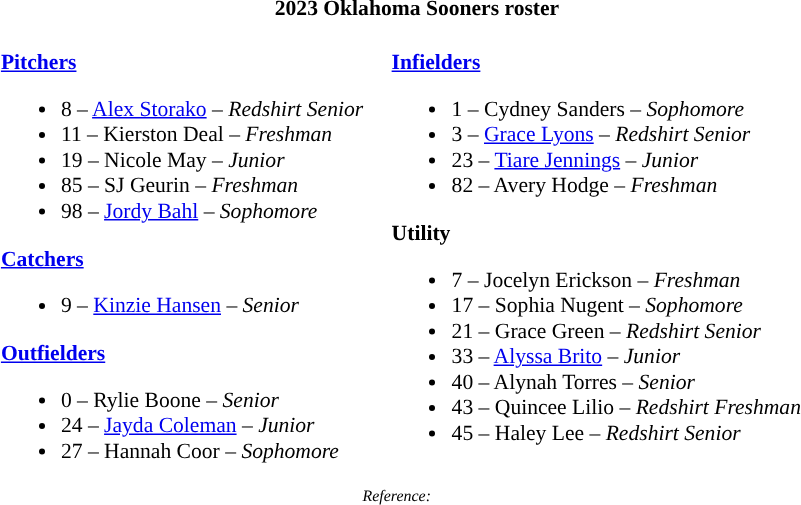<table class="toccolours" style="border-collapse:collapse; font-size:90%;">
<tr>
<th colspan=9>2023 Oklahoma Sooners roster</th>
</tr>
<tr>
<td width="03"> </td>
<td valign="top"><br><strong><a href='#'>Pitchers</a></strong><ul><li>8 – <a href='#'>Alex Storako</a> –  <em>Redshirt Senior</em></li><li>11 – Kierston Deal – <em>Freshman</em></li><li>19 – Nicole May – <em>Junior</em></li><li>85 – SJ Geurin – <em>Freshman</em></li><li>98 – <a href='#'>Jordy Bahl</a> – <em>Sophomore</em></li></ul><strong><a href='#'>Catchers</a></strong><ul><li>9 – <a href='#'>Kinzie Hansen</a> – <em>Senior</em></li></ul><strong><a href='#'>Outfielders</a></strong><ul><li>0 – Rylie Boone – <em>Senior</em></li><li>24 – <a href='#'>Jayda Coleman</a> – <em>Junior</em></li><li>27 – Hannah Coor – <em>Sophomore</em></li></ul></td>
<td width="15"> </td>
<td valign="top"><br><strong><a href='#'>Infielders</a></strong><ul><li>1 – Cydney Sanders – <em>Sophomore</em></li><li>3 – <a href='#'>Grace Lyons</a> –  <em>Redshirt Senior</em></li><li>23 – <a href='#'>Tiare Jennings</a> – <em>Junior</em></li><li>82 – Avery Hodge – <em>Freshman</em></li></ul><strong>Utility</strong><ul><li>7 – Jocelyn Erickson – <em>Freshman</em></li><li>17 – Sophia Nugent – <em>Sophomore</em></li><li>21 – Grace Green –  <em>Redshirt Senior</em></li><li>33 – <a href='#'>Alyssa Brito</a> – <em>Junior</em></li><li>40 – Alynah Torres – <em>Senior</em></li><li>43 – Quincee Lilio –  <em>Redshirt Freshman</em></li><li>45 – Haley Lee –  <em>Redshirt Senior</em></li></ul></td>
<td width="25"> </td>
</tr>
<tr>
<td colspan="4"  style="font-size:8pt; text-align:center;"><em>Reference:</em></td>
</tr>
</table>
